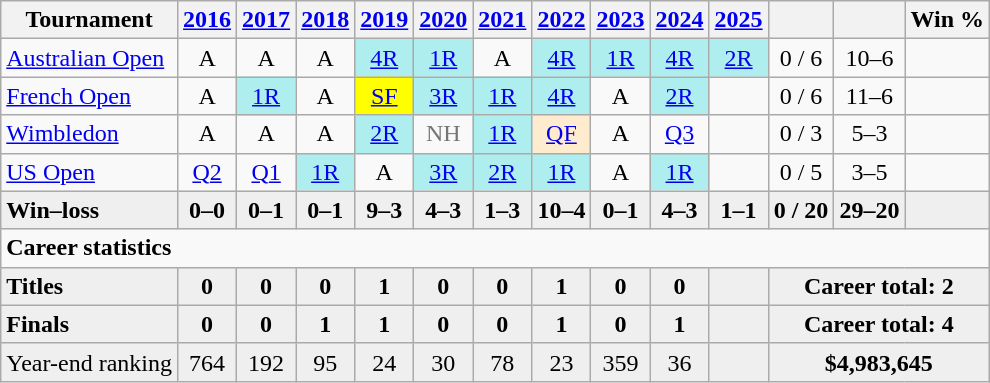<table class=wikitable style=text-align:center>
<tr>
<th>Tournament</th>
<th><a href='#'>2016</a></th>
<th><a href='#'>2017</a></th>
<th><a href='#'>2018</a></th>
<th><a href='#'>2019</a></th>
<th><a href='#'>2020</a></th>
<th><a href='#'>2021</a></th>
<th><a href='#'>2022</a></th>
<th><a href='#'>2023</a></th>
<th><a href='#'>2024</a></th>
<th><a href='#'>2025</a></th>
<th></th>
<th></th>
<th>Win %</th>
</tr>
<tr>
<td align=left><a href='#'>Australian Open</a></td>
<td>A</td>
<td>A</td>
<td>A</td>
<td bgcolor=afeeee><a href='#'>4R</a></td>
<td bgcolor=afeeee><a href='#'>1R</a></td>
<td>A</td>
<td bgcolor=afeeee><a href='#'>4R</a></td>
<td bgcolor=afeeee><a href='#'>1R</a></td>
<td bgcolor=afeeee><a href='#'>4R</a></td>
<td bgcolor=afeeee><a href='#'>2R</a></td>
<td>0 / 6</td>
<td>10–6</td>
<td></td>
</tr>
<tr>
<td align=left><a href='#'>French Open</a></td>
<td>A</td>
<td bgcolor=afeeee><a href='#'>1R</a></td>
<td>A</td>
<td style=background:yellow><a href='#'>SF</a></td>
<td bgcolor=afeeee><a href='#'>3R</a></td>
<td bgcolor=afeeee><a href='#'>1R</a></td>
<td bgcolor=afeeee><a href='#'>4R</a></td>
<td>A</td>
<td bgcolor=afeeee><a href='#'>2R</a></td>
<td></td>
<td>0 / 6</td>
<td>11–6</td>
<td></td>
</tr>
<tr>
<td align=left><a href='#'>Wimbledon</a></td>
<td>A</td>
<td>A</td>
<td>A</td>
<td bgcolor=afeeee><a href='#'>2R</a></td>
<td style=color:#767676>NH</td>
<td bgcolor=afeeee><a href='#'>1R</a></td>
<td bgcolor=ffebcd><a href='#'>QF</a></td>
<td>A</td>
<td><a href='#'>Q3</a></td>
<td></td>
<td>0 / 3</td>
<td>5–3</td>
<td></td>
</tr>
<tr>
<td align=left><a href='#'>US Open</a></td>
<td><a href='#'>Q2</a></td>
<td><a href='#'>Q1</a></td>
<td bgcolor=afeeee><a href='#'>1R</a></td>
<td>A</td>
<td bgcolor=afeeee><a href='#'>3R</a></td>
<td bgcolor=afeeee><a href='#'>2R</a></td>
<td bgcolor=afeeee><a href='#'>1R</a></td>
<td>A</td>
<td bgcolor=afeeee><a href='#'>1R</a></td>
<td></td>
<td>0 / 5</td>
<td>3–5</td>
<td></td>
</tr>
<tr style=font-weight:bold;background:#efefef>
<td style=text-align:left>Win–loss</td>
<td>0–0</td>
<td>0–1</td>
<td>0–1</td>
<td>9–3</td>
<td>4–3</td>
<td>1–3</td>
<td>10–4</td>
<td>0–1</td>
<td>4–3</td>
<td>1–1</td>
<td>0 / 20</td>
<td>29–20</td>
<td></td>
</tr>
<tr>
<td colspan="14" style="text-align:left"><strong>Career statistics</strong></td>
</tr>
<tr style=font-weight:bold;background:#efefef>
<td style=text-align:left>Titles</td>
<td>0</td>
<td>0</td>
<td>0</td>
<td>1</td>
<td>0</td>
<td>0</td>
<td>1</td>
<td>0</td>
<td>0</td>
<td></td>
<td colspan="3">Career total: 2</td>
</tr>
<tr style=font-weight:bold;background:#efefef>
<td style=text-align:left>Finals</td>
<td>0</td>
<td>0</td>
<td>1</td>
<td>1</td>
<td>0</td>
<td>0</td>
<td>1</td>
<td>0</td>
<td>1</td>
<td></td>
<td colspan="3">Career total: 4</td>
</tr>
<tr bgcolor=efefef>
<td align=left>Year-end ranking</td>
<td>764</td>
<td>192</td>
<td>95</td>
<td>24</td>
<td>30</td>
<td>78</td>
<td>23</td>
<td>359</td>
<td>36</td>
<td></td>
<td colspan="3"><strong>$4,983,645</strong></td>
</tr>
</table>
